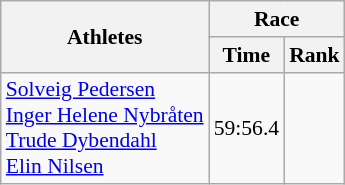<table class="wikitable" border="1" style="font-size:90%">
<tr>
<th rowspan=2>Athletes</th>
<th colspan=2>Race</th>
</tr>
<tr>
<th>Time</th>
<th>Rank</th>
</tr>
<tr>
<td><a href='#'>Solveig Pedersen</a><br><a href='#'>Inger Helene Nybråten</a><br><a href='#'>Trude Dybendahl</a><br><a href='#'>Elin Nilsen</a></td>
<td align=center>59:56.4</td>
<td align=center></td>
</tr>
</table>
